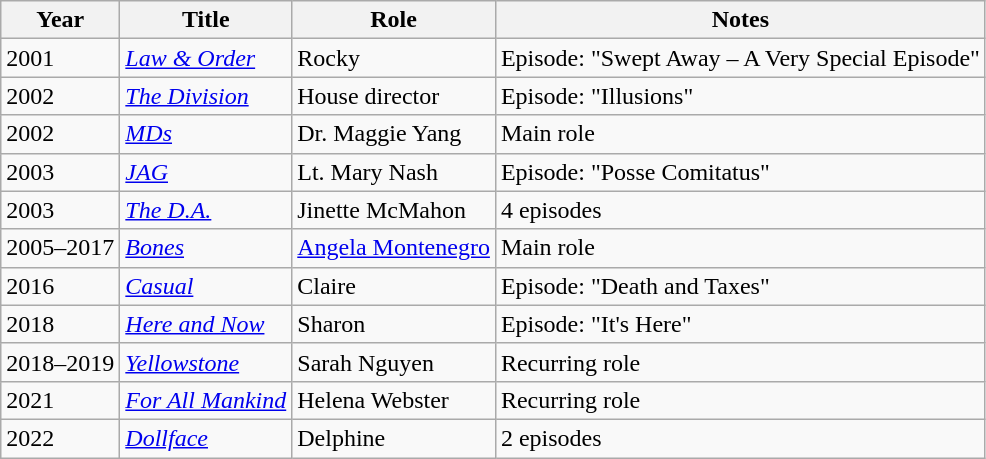<table class="wikitable sortable">
<tr>
<th>Year</th>
<th>Title</th>
<th>Role</th>
<th>Notes</th>
</tr>
<tr>
<td>2001</td>
<td><em><a href='#'>Law & Order</a></em></td>
<td>Rocky</td>
<td>Episode: "Swept Away – A Very Special Episode"</td>
</tr>
<tr>
<td>2002</td>
<td><em><a href='#'>The Division</a></em></td>
<td>House director</td>
<td>Episode: "Illusions"</td>
</tr>
<tr>
<td>2002</td>
<td><em><a href='#'>MDs</a></em></td>
<td>Dr. Maggie Yang</td>
<td>Main role</td>
</tr>
<tr>
<td>2003</td>
<td><em><a href='#'>JAG</a></em></td>
<td>Lt. Mary Nash</td>
<td>Episode: "Posse Comitatus"</td>
</tr>
<tr>
<td>2003</td>
<td><em><a href='#'>The D.A.</a></em></td>
<td>Jinette McMahon</td>
<td>4 episodes</td>
</tr>
<tr>
<td>2005–2017</td>
<td><em><a href='#'>Bones</a></em></td>
<td><a href='#'>Angela Montenegro</a></td>
<td>Main role</td>
</tr>
<tr>
<td>2016</td>
<td><em><a href='#'>Casual</a></em></td>
<td>Claire</td>
<td>Episode: "Death and Taxes"</td>
</tr>
<tr>
<td>2018</td>
<td><em><a href='#'>Here and Now</a></em></td>
<td>Sharon</td>
<td>Episode: "It's Here"</td>
</tr>
<tr>
<td>2018–2019</td>
<td><em><a href='#'>Yellowstone</a></em></td>
<td>Sarah Nguyen</td>
<td>Recurring role</td>
</tr>
<tr>
<td>2021</td>
<td><em><a href='#'>For All Mankind</a></em></td>
<td>Helena Webster</td>
<td>Recurring role</td>
</tr>
<tr>
<td>2022</td>
<td><em><a href='#'>Dollface</a></em></td>
<td>Delphine</td>
<td>2 episodes</td>
</tr>
</table>
